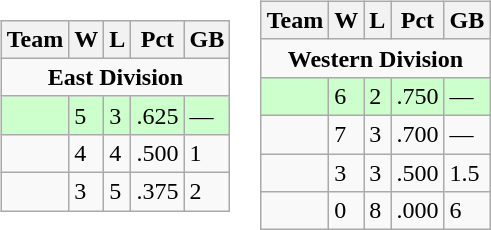<table>
<tr>
<td><br><table class="wikitable">
<tr>
<th>Team</th>
<th>W</th>
<th>L</th>
<th>Pct</th>
<th>GB</th>
</tr>
<tr>
<td colspan="6" align="center"><strong>East Division</strong></td>
</tr>
<tr bgcolor="#ccffcc">
<td></td>
<td>5</td>
<td>3</td>
<td>.625</td>
<td>—</td>
</tr>
<tr>
<td></td>
<td>4</td>
<td>4</td>
<td>.500</td>
<td>1</td>
</tr>
<tr>
<td></td>
<td>3</td>
<td>5</td>
<td>.375</td>
<td>2</td>
</tr>
</table>
</td>
<td><br><table class="wikitable">
<tr>
<th>Team</th>
<th>W</th>
<th>L</th>
<th>Pct</th>
<th>GB</th>
</tr>
<tr>
<td colspan="6" align="center"><strong>Western Division</strong></td>
</tr>
<tr bgcolor="#ccffcc">
<td></td>
<td>6</td>
<td>2</td>
<td>.750</td>
<td>—</td>
</tr>
<tr>
<td></td>
<td>7</td>
<td>3</td>
<td>.700</td>
<td>—</td>
</tr>
<tr>
<td></td>
<td>3</td>
<td>3</td>
<td>.500</td>
<td>1.5</td>
</tr>
<tr>
<td></td>
<td>0</td>
<td>8</td>
<td>.000</td>
<td>6</td>
</tr>
</table>
</td>
</tr>
</table>
